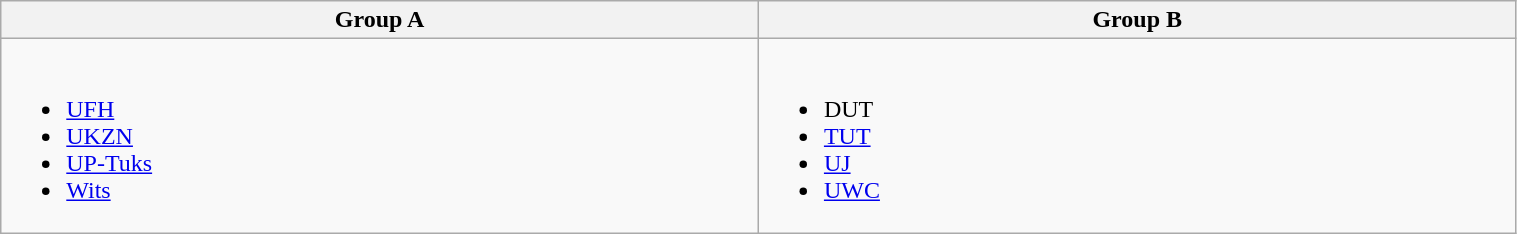<table class="wikitable" style="width:80%;">
<tr>
<th width=25%>Group A</th>
<th width=25%>Group B</th>
</tr>
<tr>
<td><br><ul><li><a href='#'>UFH</a></li><li><a href='#'>UKZN</a></li><li><a href='#'>UP-Tuks</a></li><li><a href='#'>Wits</a></li></ul></td>
<td><br><ul><li>DUT</li><li><a href='#'>TUT</a></li><li><a href='#'>UJ</a></li><li><a href='#'>UWC</a></li></ul></td>
</tr>
</table>
